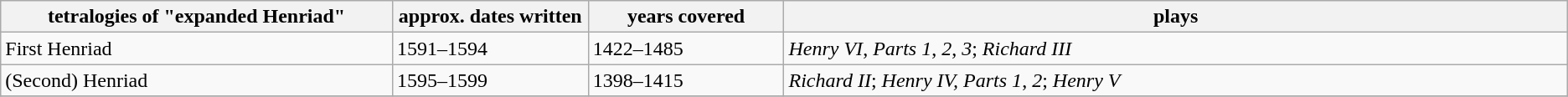<table class="wikitable">
<tr>
<th style="width:20%;">tetralogies of "expanded Henriad"</th>
<th style="width:10%;">approx. dates written</th>
<th style="width:10%;">years covered</th>
<th style="width:40%;">plays</th>
</tr>
<tr>
<td>First Henriad</td>
<td>1591–1594</td>
<td>1422–1485</td>
<td><em>Henry VI</em>, <em>Parts 1</em>, <em>2</em>, <em>3</em>; <em>Richard III</em></td>
</tr>
<tr>
<td>(Second) Henriad</td>
<td>1595–1599</td>
<td>1398–1415</td>
<td><em>Richard II</em>; <em>Henry IV, Parts 1</em>, <em>2</em>; <em>Henry V</em></td>
</tr>
<tr>
</tr>
</table>
